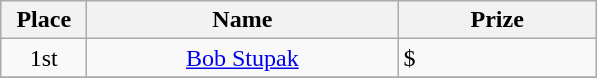<table class="wikitable">
<tr>
<th width="50">Place</th>
<th width="200">Name</th>
<th width="125">Prize</th>
</tr>
<tr>
<td align = "center">1st</td>
<td align = "center"><a href='#'>Bob Stupak</a></td>
<td>$</td>
</tr>
<tr>
</tr>
</table>
